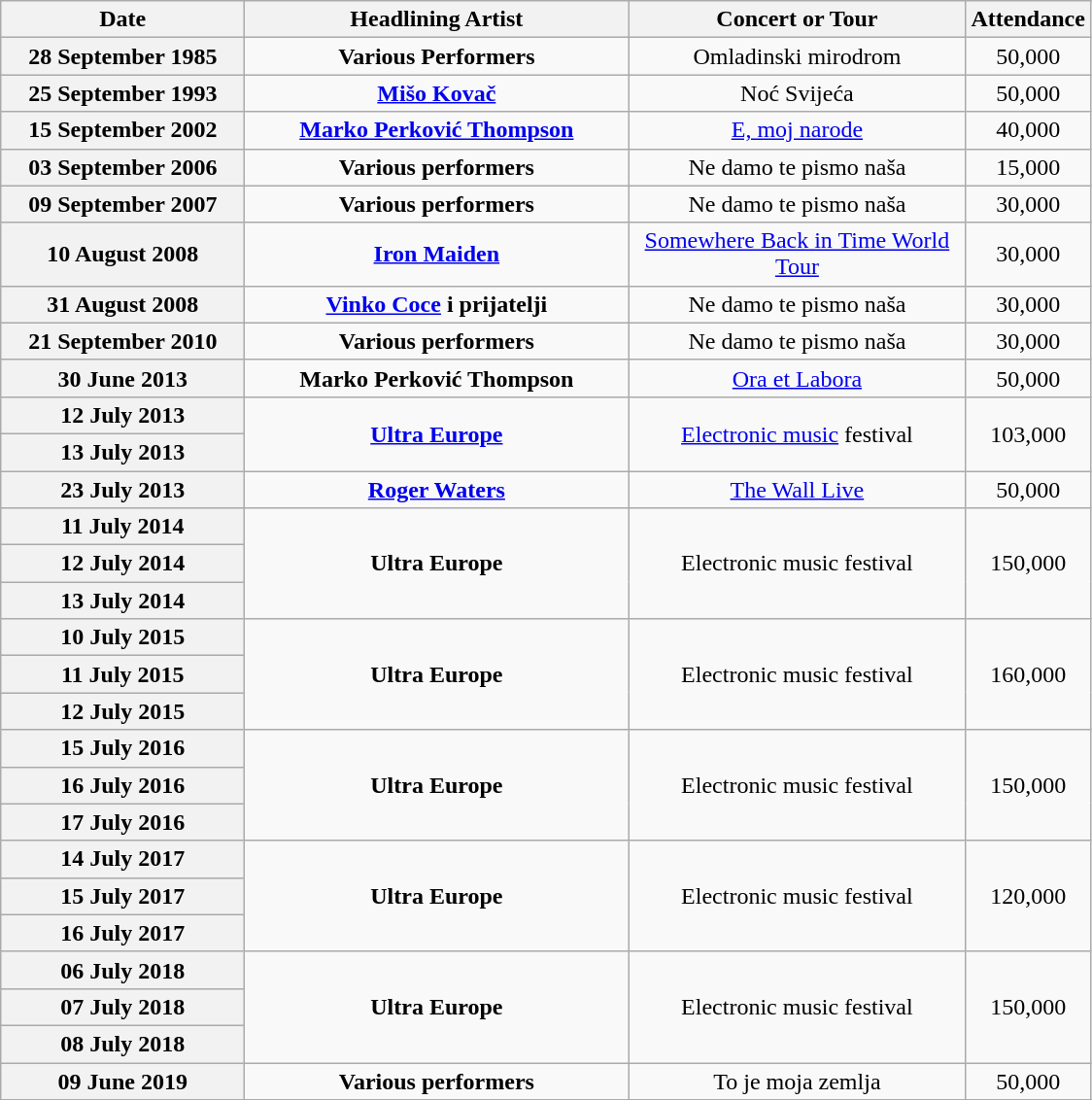<table class="wikitable plainrowheaders" style="text-align:center;">
<tr>
<th scope="col" style="width:10em;">Date</th>
<th scope="col" style="width:16em;">Headlining Artist</th>
<th scope="col" style="width:14em;">Concert or Tour</th>
<th>Attendance</th>
</tr>
<tr>
<th scope="row">28 September 1985</th>
<td><strong>Various Performers</strong></td>
<td>Omladinski mirodrom</td>
<td>50,000</td>
</tr>
<tr>
<th scope="row">25 September 1993</th>
<td><strong><a href='#'>Mišo Kovač</a></strong></td>
<td>Noć Svijeća</td>
<td>50,000</td>
</tr>
<tr>
<th scope="row">15 September 2002</th>
<td><strong><a href='#'>Marko Perković Thompson</a></strong></td>
<td><a href='#'>E, moj narode</a></td>
<td>40,000</td>
</tr>
<tr>
<th scope="row">03 September 2006</th>
<td><strong>Various performers</strong></td>
<td>Ne damo te pismo naša</td>
<td>15,000</td>
</tr>
<tr>
<th scope="row">09 September 2007</th>
<td><strong>Various performers</strong></td>
<td>Ne damo te pismo naša</td>
<td>30,000</td>
</tr>
<tr>
<th scope="row">10 August 2008</th>
<td><strong><a href='#'>Iron Maiden</a></strong></td>
<td><a href='#'>Somewhere Back in Time World Tour</a></td>
<td>30,000</td>
</tr>
<tr>
<th scope="row">31 August 2008</th>
<td><strong><a href='#'>Vinko Coce</a> i prijatelji</strong></td>
<td>Ne damo te pismo naša</td>
<td>30,000</td>
</tr>
<tr>
<th scope="row">21 September 2010</th>
<td><strong>Various performers</strong></td>
<td>Ne damo te pismo naša</td>
<td>30,000</td>
</tr>
<tr>
<th scope="row">30 June 2013</th>
<td><strong>Marko Perković Thompson</strong></td>
<td><a href='#'>Ora et Labora</a></td>
<td>50,000</td>
</tr>
<tr>
<th scope="row">12 July 2013</th>
<td rowspan="2"><strong><a href='#'>Ultra Europe</a></strong></td>
<td rowspan="2"><a href='#'>Electronic music</a> festival</td>
<td rowspan="2">103,000</td>
</tr>
<tr>
<th scope="row">13 July 2013</th>
</tr>
<tr>
<th scope="row">23 July 2013</th>
<td><strong><a href='#'>Roger Waters</a></strong></td>
<td><a href='#'>The Wall Live</a></td>
<td>50,000</td>
</tr>
<tr>
<th scope="row">11 July 2014</th>
<td rowspan="3"><strong>Ultra Europe</strong></td>
<td rowspan="3">Electronic music festival</td>
<td rowspan="3">150,000</td>
</tr>
<tr>
<th scope="row">12 July 2014</th>
</tr>
<tr>
<th scope="row">13 July 2014</th>
</tr>
<tr>
<th scope="row">10 July 2015</th>
<td rowspan="3"><strong>Ultra Europe</strong></td>
<td rowspan="3">Electronic music festival</td>
<td rowspan="3">160,000</td>
</tr>
<tr>
<th scope="row">11 July 2015</th>
</tr>
<tr>
<th scope="row">12 July 2015</th>
</tr>
<tr>
<th scope="row">15 July 2016</th>
<td rowspan="3"><strong>Ultra Europe</strong></td>
<td rowspan="3">Electronic music festival</td>
<td rowspan="3">150,000</td>
</tr>
<tr>
<th scope="row">16 July 2016</th>
</tr>
<tr>
<th scope="row">17 July 2016</th>
</tr>
<tr>
<th scope="row">14 July 2017</th>
<td rowspan="3"><strong>Ultra Europe</strong></td>
<td rowspan="3">Electronic music festival</td>
<td rowspan="3">120,000</td>
</tr>
<tr>
<th scope="row">15 July 2017</th>
</tr>
<tr>
<th scope="row">16 July 2017</th>
</tr>
<tr>
<th scope="row">06 July 2018</th>
<td rowspan="3"><strong>Ultra Europe</strong></td>
<td rowspan="3">Electronic music festival</td>
<td rowspan="3">150,000</td>
</tr>
<tr>
<th scope="row">07 July 2018</th>
</tr>
<tr>
<th scope="row">08 July 2018</th>
</tr>
<tr>
<th scope="row">09 June 2019</th>
<td><strong>Various performers</strong></td>
<td>To je moja zemlja</td>
<td>50,000</td>
</tr>
<tr>
</tr>
</table>
